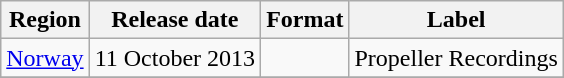<table class="wikitable">
<tr>
<th>Region</th>
<th>Release date</th>
<th>Format</th>
<th>Label</th>
</tr>
<tr>
<td><a href='#'>Norway</a></td>
<td>11 October 2013</td>
<td></td>
<td>Propeller Recordings</td>
</tr>
<tr>
</tr>
</table>
